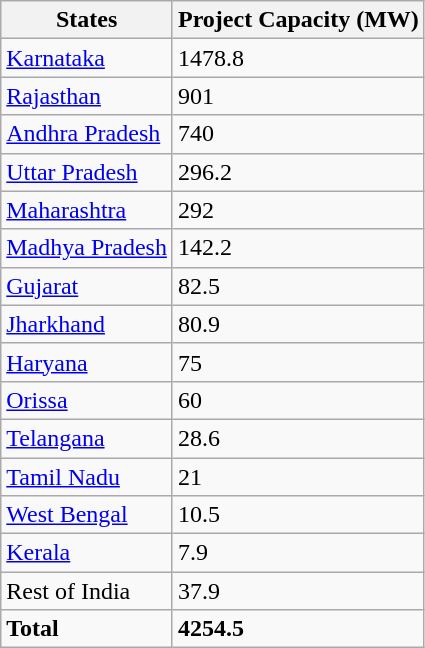<table class="wikitable">
<tr>
<th>States</th>
<th>Project Capacity (MW)</th>
</tr>
<tr>
<td><a href='#'>Karnataka</a></td>
<td>1478.8</td>
</tr>
<tr>
<td><a href='#'>Rajasthan</a></td>
<td>901</td>
</tr>
<tr>
<td><a href='#'>Andhra Pradesh</a></td>
<td>740</td>
</tr>
<tr>
<td><a href='#'>Uttar Pradesh</a></td>
<td>296.2</td>
</tr>
<tr>
<td><a href='#'>Maharashtra</a></td>
<td>292</td>
</tr>
<tr>
<td><a href='#'>Madhya Pradesh</a></td>
<td>142.2</td>
</tr>
<tr>
<td><a href='#'>Gujarat</a></td>
<td>82.5</td>
</tr>
<tr>
<td><a href='#'>Jharkhand</a></td>
<td>80.9</td>
</tr>
<tr>
<td><a href='#'>Haryana</a></td>
<td>75</td>
</tr>
<tr>
<td><a href='#'>Orissa</a></td>
<td>60</td>
</tr>
<tr>
<td><a href='#'>Telangana</a></td>
<td>28.6</td>
</tr>
<tr>
<td><a href='#'>Tamil Nadu</a></td>
<td>21</td>
</tr>
<tr>
<td><a href='#'>West Bengal</a></td>
<td>10.5</td>
</tr>
<tr>
<td><a href='#'>Kerala</a></td>
<td>7.9</td>
</tr>
<tr>
<td>Rest of India</td>
<td>37.9</td>
</tr>
<tr>
<td><strong>Total</strong></td>
<td><strong>4254.5</strong></td>
</tr>
</table>
